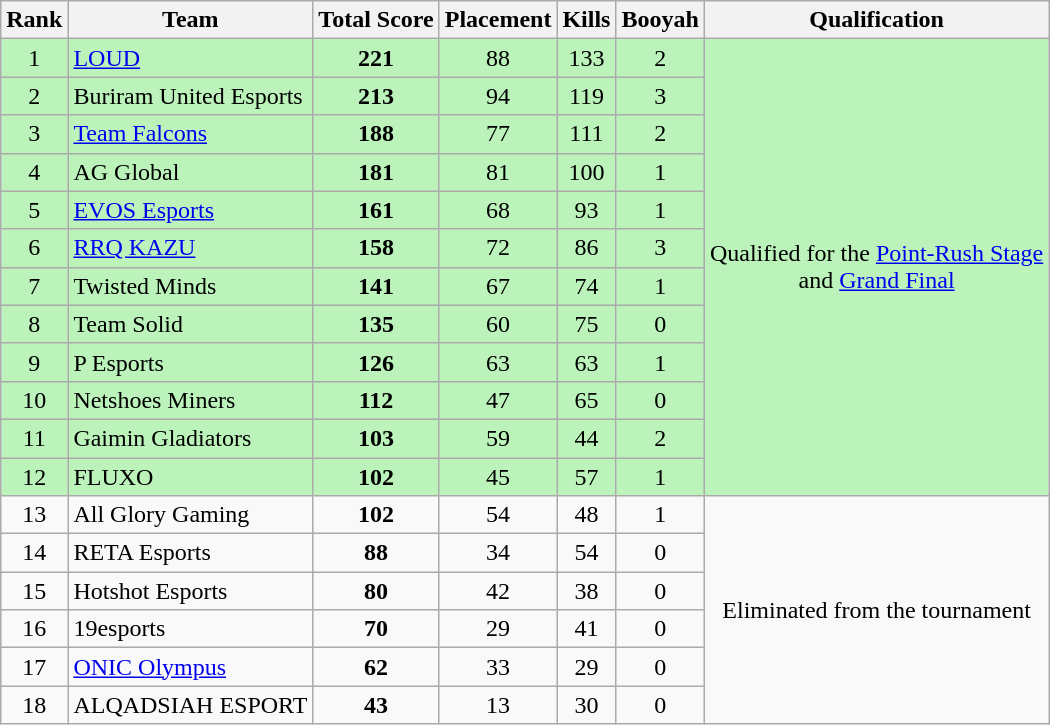<table class="wikitable" style="text-align:center">
<tr>
<th>Rank</th>
<th>Team</th>
<th>Total Score</th>
<th>Placement</th>
<th>Kills</th>
<th>Booyah</th>
<th>Qualification</th>
</tr>
<tr>
<td style="background:#BBF3BB">1</td>
<td align=left style="background:#BBF3BB"> <a href='#'>LOUD</a></td>
<td style="background:#BBF3BB"><strong>221</strong></td>
<td style="background:#BBF3BB">88</td>
<td style="background:#BBF3BB">133</td>
<td style="background:#BBF3BB">2</td>
<td style="background:#BBF3BB" rowspan="12">Qualified for the <a href='#'>Point-Rush Stage</a> <br> and <a href='#'>Grand Final</a></td>
</tr>
<tr>
<td style="background:#BBF3BB">2</td>
<td align=left style="background:#BBF3BB"> Buriram United Esports</td>
<td style="background:#BBF3BB"><strong>213</strong></td>
<td style="background:#BBF3BB">94</td>
<td style="background:#BBF3BB">119</td>
<td style="background:#BBF3BB">3</td>
</tr>
<tr>
<td style="background:#BBF3BB">3</td>
<td align=left style="background:#BBF3BB"> <a href='#'>Team Falcons</a></td>
<td style="background:#BBF3BB"><strong>188</strong></td>
<td style="background:#BBF3BB">77</td>
<td style="background:#BBF3BB">111</td>
<td style="background:#BBF3BB">2</td>
</tr>
<tr>
<td style="background:#BBF3BB">4</td>
<td align=left style="background:#BBF3BB"> AG Global</td>
<td style="background:#BBF3BB"><strong>181</strong></td>
<td style="background:#BBF3BB">81</td>
<td style="background:#BBF3BB">100</td>
<td style="background:#BBF3BB">1</td>
</tr>
<tr>
<td style="background:#BBF3BB">5</td>
<td align=left style="background:#BBF3BB"> <a href='#'>EVOS Esports</a></td>
<td style="background:#BBF3BB"><strong>161</strong></td>
<td style="background:#BBF3BB">68</td>
<td style="background:#BBF3BB">93</td>
<td style="background:#BBF3BB">1</td>
</tr>
<tr>
<td style="background:#BBF3BB">6</td>
<td align=left style="background:#BBF3BB"> <a href='#'>RRQ KAZU</a></td>
<td style="background:#BBF3BB"><strong>158</strong></td>
<td style="background:#BBF3BB">72</td>
<td style="background:#BBF3BB">86</td>
<td style="background:#BBF3BB">3</td>
</tr>
<tr>
<td style="background:#BBF3BB">7</td>
<td align=left style="background:#BBF3BB"> Twisted Minds</td>
<td style="background:#BBF3BB"><strong>141</strong></td>
<td style="background:#BBF3BB">67</td>
<td style="background:#BBF3BB">74</td>
<td style="background:#BBF3BB">1</td>
</tr>
<tr>
<td style="background:#BBF3BB">8</td>
<td align=left style="background:#BBF3BB"> Team Solid</td>
<td style="background:#BBF3BB"><strong>135</strong></td>
<td style="background:#BBF3BB">60</td>
<td style="background:#BBF3BB">75</td>
<td style="background:#BBF3BB">0</td>
</tr>
<tr>
<td style="background:#BBF3BB">9</td>
<td align=left style="background:#BBF3BB"> P Esports</td>
<td style="background:#BBF3BB"><strong>126</strong></td>
<td style="background:#BBF3BB">63</td>
<td style="background:#BBF3BB">63</td>
<td style="background:#BBF3BB">1</td>
</tr>
<tr>
<td style="background:#BBF3BB">10</td>
<td align=left style="background:#BBF3BB"> Netshoes Miners</td>
<td style="background:#BBF3BB"><strong>112</strong></td>
<td style="background:#BBF3BB">47</td>
<td style="background:#BBF3BB">65</td>
<td style="background:#BBF3BB">0</td>
</tr>
<tr>
<td style="background:#BBF3BB">11</td>
<td align=left style="background:#BBF3BB"> Gaimin Gladiators</td>
<td style="background:#BBF3BB"><strong>103</strong></td>
<td style="background:#BBF3BB">59</td>
<td style="background:#BBF3BB">44</td>
<td style="background:#BBF3BB">2</td>
</tr>
<tr>
<td style="background:#BBF3BB">12</td>
<td align=left style="background:#BBF3BB"> FLUXO</td>
<td style="background:#BBF3BB"><strong>102</strong></td>
<td style="background:#BBF3BB">45</td>
<td style="background:#BBF3BB">57</td>
<td style="background:#BBF3BB">1</td>
</tr>
<tr>
<td>13</td>
<td align=left> All Glory Gaming</td>
<td><strong>102</strong></td>
<td>54</td>
<td>48</td>
<td>1</td>
<td rowspan="6">Eliminated from the tournament</td>
</tr>
<tr>
<td>14</td>
<td align=left> RETA Esports</td>
<td><strong>88</strong></td>
<td>34</td>
<td>54</td>
<td>0</td>
</tr>
<tr>
<td>15</td>
<td align=left> Hotshot Esports</td>
<td><strong>80</strong></td>
<td>42</td>
<td>38</td>
<td>0</td>
</tr>
<tr>
<td>16</td>
<td align=left> 19esports</td>
<td><strong>70</strong></td>
<td>29</td>
<td>41</td>
<td>0</td>
</tr>
<tr>
<td>17</td>
<td align=left> <a href='#'>ONIC Olympus</a></td>
<td><strong>62</strong></td>
<td>33</td>
<td>29</td>
<td>0</td>
</tr>
<tr>
<td>18</td>
<td align=left> ALQADSIAH ESPORT</td>
<td><strong>43</strong></td>
<td>13</td>
<td>30</td>
<td>0</td>
</tr>
</table>
